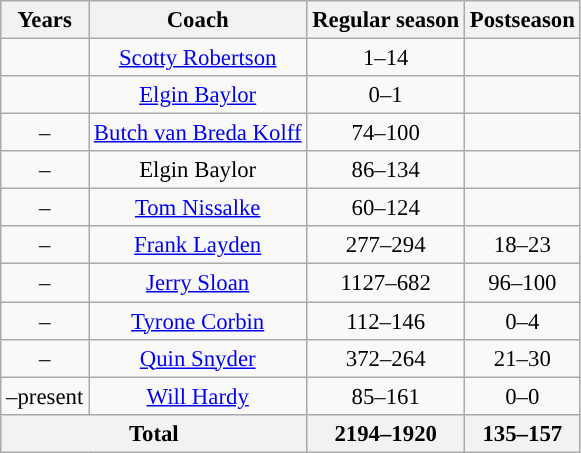<table class="wikitable" style="font-size: 95%; text-align:center;">
<tr>
<th>Years</th>
<th>Coach</th>
<th>Regular season</th>
<th>Postseason</th>
</tr>
<tr>
<td></td>
<td><a href='#'>Scotty Robertson</a></td>
<td>1–14</td>
<td></td>
</tr>
<tr>
<td></td>
<td><a href='#'>Elgin Baylor</a></td>
<td>0–1</td>
<td></td>
</tr>
<tr>
<td>–</td>
<td><a href='#'>Butch van Breda Kolff</a></td>
<td>74–100</td>
<td></td>
</tr>
<tr>
<td>–</td>
<td>Elgin Baylor</td>
<td>86–134</td>
<td></td>
</tr>
<tr>
<td>–</td>
<td><a href='#'>Tom Nissalke</a></td>
<td>60–124</td>
<td></td>
</tr>
<tr>
<td>–</td>
<td><a href='#'>Frank Layden</a></td>
<td>277–294</td>
<td>18–23</td>
</tr>
<tr>
<td>–</td>
<td><a href='#'>Jerry Sloan</a></td>
<td>1127–682</td>
<td>96–100</td>
</tr>
<tr>
<td>–</td>
<td><a href='#'>Tyrone Corbin</a></td>
<td>112–146</td>
<td>0–4</td>
</tr>
<tr>
<td>–</td>
<td><a href='#'>Quin Snyder</a></td>
<td>372–264</td>
<td>21–30</td>
</tr>
<tr>
<td>–present</td>
<td><a href='#'>Will Hardy</a></td>
<td>85–161</td>
<td>0–0</td>
</tr>
<tr>
<th colspan="2">Total</th>
<th>2194–1920</th>
<th>135–157</th>
</tr>
</table>
